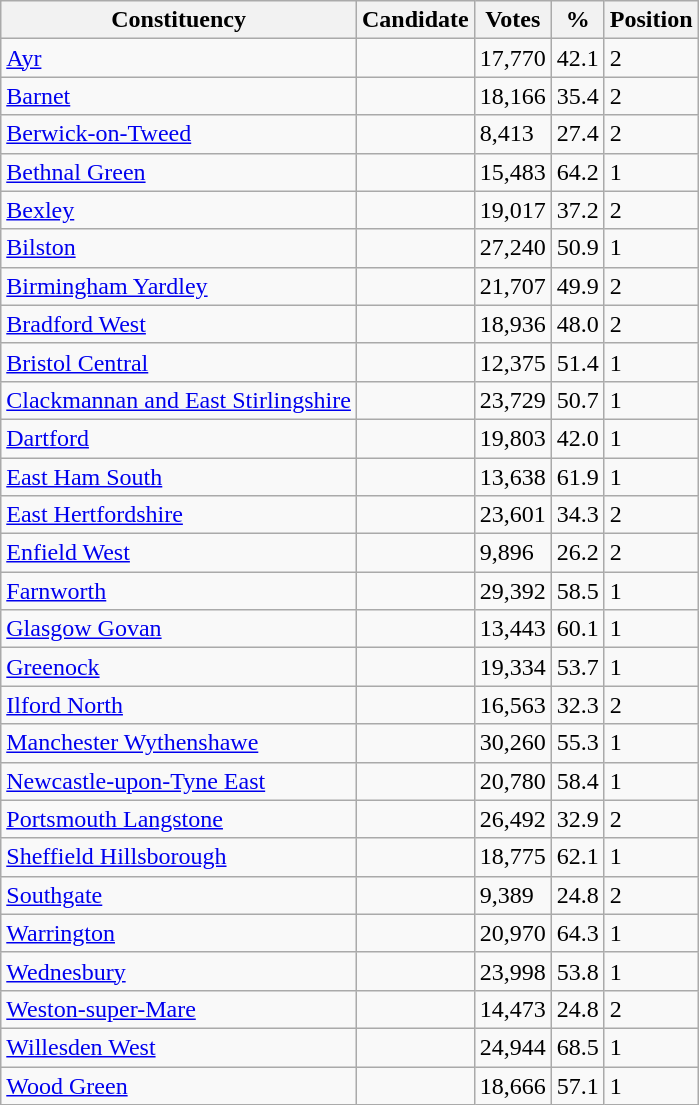<table class="wikitable sortable">
<tr>
<th>Constituency</th>
<th>Candidate</th>
<th>Votes</th>
<th>%</th>
<th>Position</th>
</tr>
<tr>
<td><a href='#'>Ayr</a></td>
<td></td>
<td>17,770</td>
<td>42.1</td>
<td>2</td>
</tr>
<tr>
<td><a href='#'>Barnet</a></td>
<td></td>
<td>18,166</td>
<td>35.4</td>
<td>2</td>
</tr>
<tr>
<td><a href='#'>Berwick-on-Tweed</a></td>
<td></td>
<td>8,413</td>
<td>27.4</td>
<td>2</td>
</tr>
<tr>
<td><a href='#'>Bethnal Green</a></td>
<td></td>
<td>15,483</td>
<td>64.2</td>
<td>1</td>
</tr>
<tr>
<td><a href='#'>Bexley</a></td>
<td></td>
<td>19,017</td>
<td>37.2</td>
<td>2</td>
</tr>
<tr>
<td><a href='#'>Bilston</a></td>
<td></td>
<td>27,240</td>
<td>50.9</td>
<td>1</td>
</tr>
<tr>
<td><a href='#'>Birmingham Yardley</a></td>
<td></td>
<td>21,707</td>
<td>49.9</td>
<td>2</td>
</tr>
<tr>
<td><a href='#'>Bradford West</a></td>
<td></td>
<td>18,936</td>
<td>48.0</td>
<td>2</td>
</tr>
<tr>
<td><a href='#'>Bristol Central</a></td>
<td></td>
<td>12,375</td>
<td>51.4</td>
<td>1</td>
</tr>
<tr>
<td><a href='#'>Clackmannan and East Stirlingshire</a></td>
<td></td>
<td>23,729</td>
<td>50.7</td>
<td>1</td>
</tr>
<tr>
<td><a href='#'>Dartford</a></td>
<td></td>
<td>19,803</td>
<td>42.0</td>
<td>1</td>
</tr>
<tr>
<td><a href='#'>East Ham South</a></td>
<td></td>
<td>13,638</td>
<td>61.9</td>
<td>1</td>
</tr>
<tr>
<td><a href='#'>East Hertfordshire</a></td>
<td></td>
<td>23,601</td>
<td>34.3</td>
<td>2</td>
</tr>
<tr>
<td><a href='#'>Enfield West</a></td>
<td></td>
<td>9,896</td>
<td>26.2</td>
<td>2</td>
</tr>
<tr>
<td><a href='#'>Farnworth</a></td>
<td></td>
<td>29,392</td>
<td>58.5</td>
<td>1</td>
</tr>
<tr>
<td><a href='#'>Glasgow Govan</a></td>
<td></td>
<td>13,443</td>
<td>60.1</td>
<td>1</td>
</tr>
<tr>
<td><a href='#'>Greenock</a></td>
<td></td>
<td>19,334</td>
<td>53.7</td>
<td>1</td>
</tr>
<tr>
<td><a href='#'>Ilford North</a></td>
<td></td>
<td>16,563</td>
<td>32.3</td>
<td>2</td>
</tr>
<tr>
<td><a href='#'>Manchester Wythenshawe</a></td>
<td></td>
<td>30,260</td>
<td>55.3</td>
<td>1</td>
</tr>
<tr>
<td><a href='#'>Newcastle-upon-Tyne East</a></td>
<td></td>
<td>20,780</td>
<td>58.4</td>
<td>1</td>
</tr>
<tr>
<td><a href='#'>Portsmouth Langstone</a></td>
<td></td>
<td>26,492</td>
<td>32.9</td>
<td>2</td>
</tr>
<tr>
<td><a href='#'>Sheffield Hillsborough</a></td>
<td></td>
<td>18,775</td>
<td>62.1</td>
<td>1</td>
</tr>
<tr>
<td><a href='#'>Southgate</a></td>
<td></td>
<td>9,389</td>
<td>24.8</td>
<td>2</td>
</tr>
<tr>
<td><a href='#'>Warrington</a></td>
<td></td>
<td>20,970</td>
<td>64.3</td>
<td>1</td>
</tr>
<tr>
<td><a href='#'>Wednesbury</a></td>
<td></td>
<td>23,998</td>
<td>53.8</td>
<td>1</td>
</tr>
<tr>
<td><a href='#'>Weston-super-Mare</a></td>
<td></td>
<td>14,473</td>
<td>24.8</td>
<td>2</td>
</tr>
<tr>
<td><a href='#'>Willesden West</a></td>
<td></td>
<td>24,944</td>
<td>68.5</td>
<td>1</td>
</tr>
<tr>
<td><a href='#'>Wood Green</a></td>
<td></td>
<td>18,666</td>
<td>57.1</td>
<td>1</td>
</tr>
</table>
